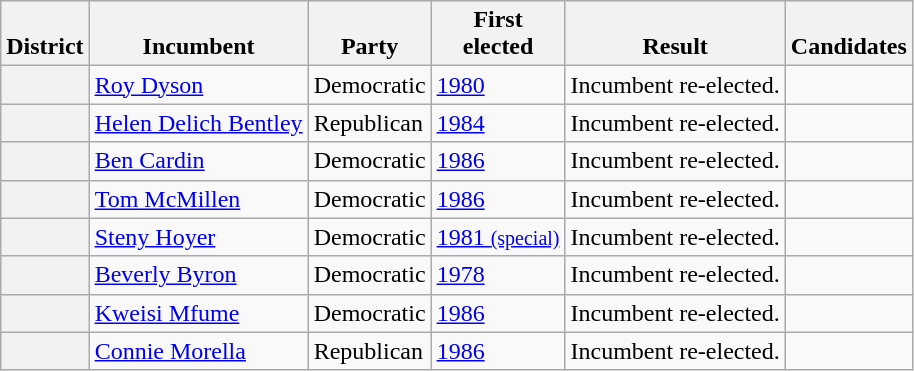<table class=wikitable>
<tr valign=bottom>
<th>District</th>
<th>Incumbent</th>
<th>Party</th>
<th>First<br>elected</th>
<th>Result</th>
<th>Candidates</th>
</tr>
<tr>
<th></th>
<td><a href='#'>Roy Dyson</a></td>
<td>Democratic</td>
<td><a href='#'>1980</a></td>
<td>Incumbent re-elected.</td>
<td nowrap></td>
</tr>
<tr>
<th></th>
<td><a href='#'>Helen Delich Bentley</a></td>
<td>Republican</td>
<td><a href='#'>1984</a></td>
<td>Incumbent re-elected.</td>
<td nowrap></td>
</tr>
<tr>
<th></th>
<td><a href='#'>Ben Cardin</a></td>
<td>Democratic</td>
<td><a href='#'>1986</a></td>
<td>Incumbent re-elected.</td>
<td nowrap></td>
</tr>
<tr>
<th></th>
<td><a href='#'>Tom McMillen</a></td>
<td>Democratic</td>
<td><a href='#'>1986</a></td>
<td>Incumbent re-elected.</td>
<td nowrap></td>
</tr>
<tr>
<th></th>
<td><a href='#'>Steny Hoyer</a></td>
<td>Democratic</td>
<td><a href='#'>1981 <small>(special)</small></a></td>
<td>Incumbent re-elected.</td>
<td nowrap></td>
</tr>
<tr>
<th></th>
<td><a href='#'>Beverly Byron</a></td>
<td>Democratic</td>
<td><a href='#'>1978</a></td>
<td>Incumbent re-elected.</td>
<td nowrap></td>
</tr>
<tr>
<th></th>
<td><a href='#'>Kweisi Mfume</a></td>
<td>Democratic</td>
<td><a href='#'>1986</a></td>
<td>Incumbent re-elected.</td>
<td nowrap></td>
</tr>
<tr>
<th></th>
<td><a href='#'>Connie Morella</a></td>
<td>Republican</td>
<td><a href='#'>1986</a></td>
<td>Incumbent re-elected.</td>
<td nowrap></td>
</tr>
</table>
